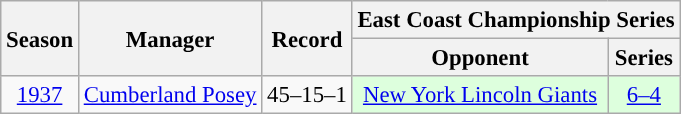<table class="wikitable" style="font-size:95%; text-align:center">
<tr>
<th rowspan="2">Season</th>
<th rowspan="2">Manager</th>
<th rowspan="2">Record</th>
<th colspan="2">East Coast Championship Series</th>
</tr>
<tr>
<th>Opponent</th>
<th>Series</th>
</tr>
<tr>
<td><a href='#'>1937</a></td>
<td><a href='#'>Cumberland Posey</a></td>
<td>45–15–1</td>
<td style="background:#dfd;"><a href='#'>New York Lincoln Giants</a></td>
<td style="background:#dfd;"><a href='#'>6–4</a></td>
</tr>
</table>
